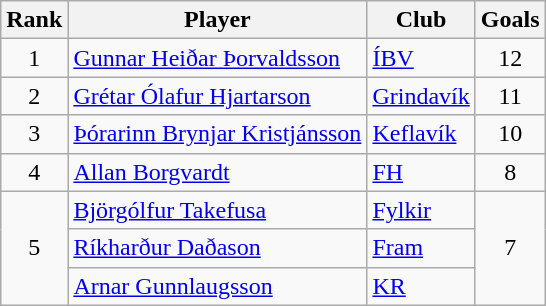<table class="wikitable" style="text-align:center;">
<tr>
<th>Rank</th>
<th>Player</th>
<th>Club</th>
<th>Goals</th>
</tr>
<tr>
<td>1</td>
<td align="left"> <a href='#'>Gunnar Heiðar Þorvaldsson</a></td>
<td align="left"><a href='#'>ÍBV</a></td>
<td>12</td>
</tr>
<tr>
<td>2</td>
<td align="left"> <a href='#'>Grétar Ólafur Hjartarson</a></td>
<td align="left"><a href='#'>Grindavík</a></td>
<td>11</td>
</tr>
<tr>
<td>3</td>
<td align="left"> <a href='#'>Þórarinn Brynjar Kristjánsson</a></td>
<td align="left"><a href='#'>Keflavík</a></td>
<td>10</td>
</tr>
<tr>
<td>4</td>
<td align="left"> <a href='#'>Allan Borgvardt</a></td>
<td align="left"><a href='#'>FH</a></td>
<td>8</td>
</tr>
<tr>
<td rowspan=3>5</td>
<td align="left"> <a href='#'>Björgólfur Takefusa</a></td>
<td align="left"><a href='#'>Fylkir</a></td>
<td rowspan=3>7</td>
</tr>
<tr>
<td align="left"> <a href='#'>Ríkharður Daðason</a></td>
<td align="left"><a href='#'>Fram</a></td>
</tr>
<tr>
<td align="left"> <a href='#'>Arnar Gunnlaugsson</a></td>
<td align="left"><a href='#'>KR</a></td>
</tr>
</table>
